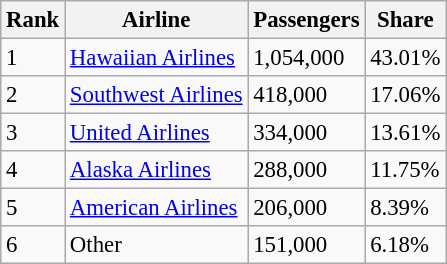<table class="wikitable sortable" style="font-size: 95%">
<tr>
<th>Rank</th>
<th>Airline</th>
<th>Passengers</th>
<th>Share</th>
</tr>
<tr>
<td>1</td>
<td><a href='#'>Hawaiian Airlines</a></td>
<td>1,054,000</td>
<td>43.01%</td>
</tr>
<tr>
<td>2</td>
<td><a href='#'>Southwest Airlines</a></td>
<td>418,000</td>
<td>17.06%</td>
</tr>
<tr>
<td>3</td>
<td><a href='#'>United Airlines</a></td>
<td>334,000</td>
<td>13.61%</td>
</tr>
<tr>
<td>4</td>
<td><a href='#'>Alaska Airlines</a></td>
<td>288,000</td>
<td>11.75%</td>
</tr>
<tr>
<td>5</td>
<td><a href='#'>American Airlines</a></td>
<td>206,000</td>
<td>8.39%</td>
</tr>
<tr>
<td>6</td>
<td>Other</td>
<td>151,000</td>
<td>6.18%</td>
</tr>
</table>
